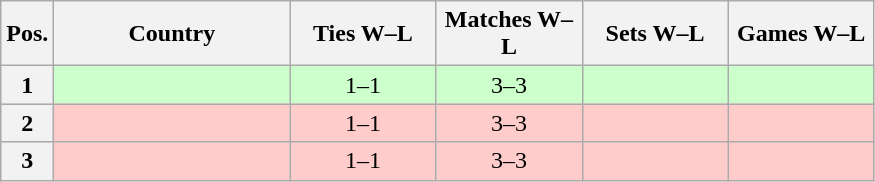<table class="wikitable nowrap" style=text-align:center>
<tr>
<th>Pos.</th>
<th width=150>Country</th>
<th width=90>Ties W–L</th>
<th width=90>Matches W–L</th>
<th width=90>Sets W–L</th>
<th width=90>Games W–L</th>
</tr>
<tr style="background:#ccffcc;">
<th>1</th>
<td align="left"><strong></strong></td>
<td>1–1</td>
<td>3–3</td>
<td></td>
<td></td>
</tr>
<tr style="background:#ffcccc;">
<th>2</th>
<td align="left"><em></em></td>
<td>1–1</td>
<td>3–3</td>
<td></td>
<td></td>
</tr>
<tr style="background:#ffcccc;">
<th>3</th>
<td align="left"><em></em></td>
<td>1–1</td>
<td>3–3</td>
<td></td>
<td></td>
</tr>
</table>
